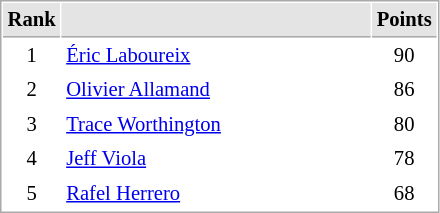<table cellspacing="1" cellpadding="3" style="border:1px solid #AAAAAA;font-size:86%">
<tr bgcolor="#E4E4E4">
<th style="border-bottom:1px solid #AAAAAA" width=10>Rank</th>
<th style="border-bottom:1px solid #AAAAAA" width=200></th>
<th style="border-bottom:1px solid #AAAAAA" width=20>Points</th>
</tr>
<tr>
<td align="center">1</td>
<td> <a href='#'>Éric Laboureix</a></td>
<td align=center>90</td>
</tr>
<tr>
<td align="center">2</td>
<td> <a href='#'>Olivier Allamand</a></td>
<td align=center>86</td>
</tr>
<tr>
<td align="center">3</td>
<td> <a href='#'>Trace Worthington</a></td>
<td align=center>80</td>
</tr>
<tr>
<td align="center">4</td>
<td> <a href='#'>Jeff Viola</a></td>
<td align=center>78</td>
</tr>
<tr>
<td align="center">5</td>
<td> <a href='#'>Rafel Herrero</a></td>
<td align=center>68</td>
</tr>
</table>
